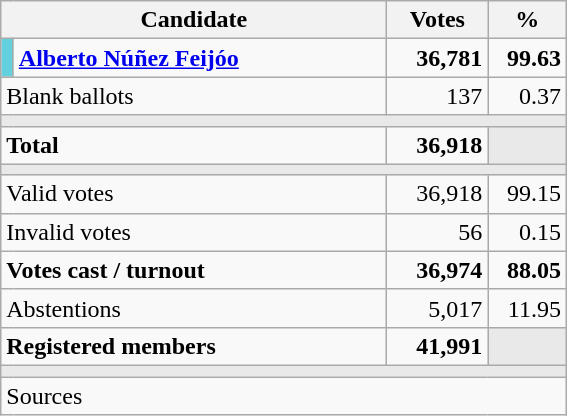<table class="wikitable" style="text-align:right;">
<tr>
<th colspan="2" width="250">Candidate</th>
<th width="60">Votes</th>
<th width="45">%</th>
</tr>
<tr>
<td width="1" style="color:inherit;background:#62D0DD"></td>
<td align="left"><strong><a href='#'>Alberto Núñez Feijóo</a></strong></td>
<td><strong>36,781</strong></td>
<td><strong>99.63</strong></td>
</tr>
<tr>
<td align="left" colspan="2">Blank ballots</td>
<td>137</td>
<td>0.37</td>
</tr>
<tr>
<td colspan="8" bgcolor="#E9E9E9"></td>
</tr>
<tr style="font-weight:bold;">
<td align="left" colspan="2">Total</td>
<td>36,918</td>
<td bgcolor="#E9E9E9"></td>
</tr>
<tr>
<td colspan="4" bgcolor="#E9E9E9"></td>
</tr>
<tr>
<td align="left" colspan="2">Valid votes</td>
<td>36,918</td>
<td>99.15</td>
</tr>
<tr>
<td align="left" colspan="2">Invalid votes</td>
<td>56</td>
<td>0.15</td>
</tr>
<tr style="font-weight:bold;">
<td align="left" colspan="2">Votes cast / turnout</td>
<td>36,974</td>
<td>88.05</td>
</tr>
<tr>
<td align="left" colspan="2">Abstentions</td>
<td>5,017</td>
<td>11.95</td>
</tr>
<tr style="font-weight:bold;">
<td align="left" colspan="2">Registered members</td>
<td>41,991</td>
<td bgcolor="#E9E9E9"></td>
</tr>
<tr>
<td colspan="4" bgcolor="#E9E9E9"></td>
</tr>
<tr>
<td align="left" colspan="4">Sources</td>
</tr>
</table>
